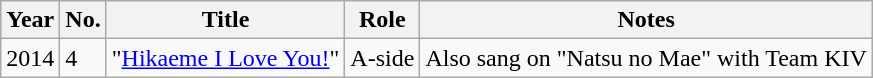<table class="wikitable sortable">
<tr>
<th>Year</th>
<th data-sort-type="number">No. </th>
<th>Title </th>
<th>Role </th>
<th class="unsortable">Notes </th>
</tr>
<tr>
<td rowspan="1">2014</td>
<td>4</td>
<td>"<a href='#'>Hikaeme I Love You!</a>"</td>
<td>A-side</td>
<td>Also sang on "Natsu no Mae" with Team KIV</td>
</tr>
</table>
